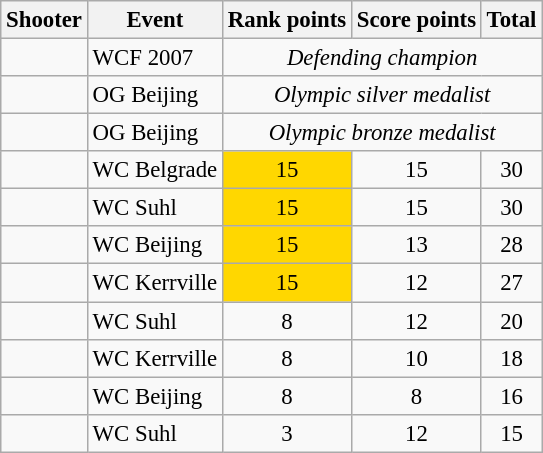<table class="wikitable" style="font-size: 95%">
<tr>
<th>Shooter</th>
<th>Event</th>
<th>Rank points</th>
<th>Score points</th>
<th>Total</th>
</tr>
<tr>
<td></td>
<td>WCF 2007</td>
<td colspan=3 style="text-align: center"><em>Defending champion</em></td>
</tr>
<tr>
<td></td>
<td>OG Beijing</td>
<td colspan=3 style="text-align: center"><em>Olympic silver medalist</em></td>
</tr>
<tr>
<td></td>
<td>OG Beijing</td>
<td colspan=3 style="text-align: center"><em>Olympic bronze medalist</em></td>
</tr>
<tr>
<td></td>
<td>WC Belgrade</td>
<td style="text-align: center; background: gold">15</td>
<td style="text-align: center">15</td>
<td style="text-align: center">30</td>
</tr>
<tr>
<td></td>
<td>WC Suhl</td>
<td style="text-align: center; background: gold">15</td>
<td style="text-align: center">15</td>
<td style="text-align: center">30</td>
</tr>
<tr>
<td></td>
<td>WC Beijing</td>
<td style="text-align: center; background: gold">15</td>
<td style="text-align: center">13</td>
<td style="text-align: center">28</td>
</tr>
<tr>
<td></td>
<td>WC Kerrville</td>
<td style="text-align: center; background: gold">15</td>
<td style="text-align: center">12</td>
<td style="text-align: center">27</td>
</tr>
<tr>
<td></td>
<td>WC Suhl</td>
<td style="text-align: center; background: bronze">8</td>
<td style="text-align: center">12</td>
<td style="text-align: center">20</td>
</tr>
<tr>
<td></td>
<td>WC Kerrville</td>
<td style="text-align: center; background: bronze">8</td>
<td style="text-align: center">10</td>
<td style="text-align: center">18</td>
</tr>
<tr>
<td></td>
<td>WC Beijing</td>
<td style="text-align: center; background: bronze">8</td>
<td style="text-align: center">8</td>
<td style="text-align: center">16</td>
</tr>
<tr>
<td></td>
<td>WC Suhl</td>
<td style="text-align: center">3</td>
<td style="text-align: center">12</td>
<td style="text-align: center">15</td>
</tr>
</table>
